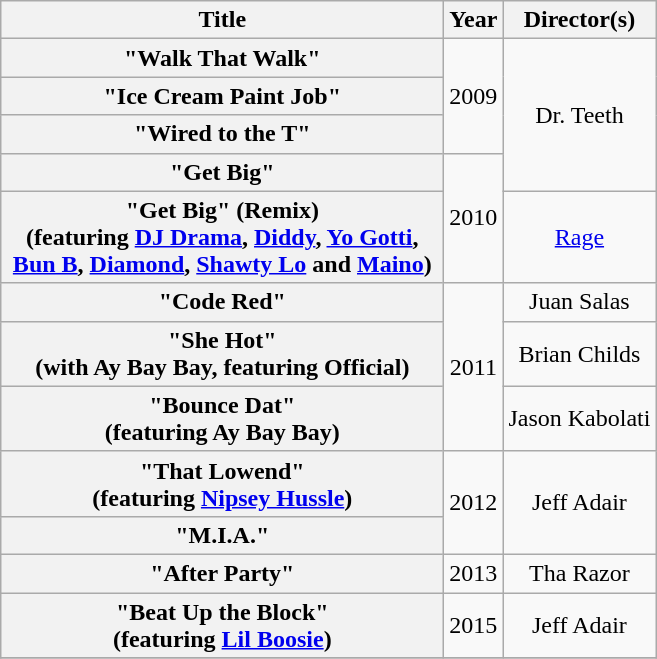<table class="wikitable plainrowheaders" style="text-align:center;">
<tr>
<th scope="col" style="width:18em;">Title</th>
<th scope="col">Year</th>
<th scope="col">Director(s)</th>
</tr>
<tr>
<th scope="row">"Walk That Walk"</th>
<td rowspan="3">2009</td>
<td rowspan="4">Dr. Teeth</td>
</tr>
<tr>
<th scope="row">"Ice Cream Paint Job"</th>
</tr>
<tr>
<th scope="row">"Wired to the T"</th>
</tr>
<tr>
<th scope="row">"Get Big"</th>
<td rowspan="2">2010</td>
</tr>
<tr>
<th scope="row">"Get Big" (Remix)<br><span>(featuring <a href='#'>DJ Drama</a>, <a href='#'>Diddy</a>, <a href='#'>Yo Gotti</a>, <a href='#'>Bun B</a>, <a href='#'>Diamond</a>, <a href='#'>Shawty Lo</a> and <a href='#'>Maino</a>)</span></th>
<td><a href='#'>Rage</a></td>
</tr>
<tr>
<th scope="row">"Code Red"</th>
<td rowspan="3">2011</td>
<td>Juan Salas</td>
</tr>
<tr>
<th scope="row">"She Hot"<br><span>(with Ay Bay Bay, featuring Official)</span></th>
<td>Brian Childs</td>
</tr>
<tr>
<th scope="row">"Bounce Dat"<br><span>(featuring Ay Bay Bay)</span></th>
<td>Jason Kabolati</td>
</tr>
<tr>
<th scope="row">"That Lowend"<br><span>(featuring <a href='#'>Nipsey Hussle</a>)</span></th>
<td rowspan="2">2012</td>
<td rowspan="2">Jeff Adair</td>
</tr>
<tr>
<th scope="row">"M.I.A."</th>
</tr>
<tr>
<th scope="row">"After Party"</th>
<td>2013</td>
<td>Tha Razor</td>
</tr>
<tr>
<th scope="row">"Beat Up the Block"<br><span>(featuring <a href='#'>Lil Boosie</a>)</span></th>
<td>2015</td>
<td>Jeff Adair</td>
</tr>
<tr>
</tr>
</table>
